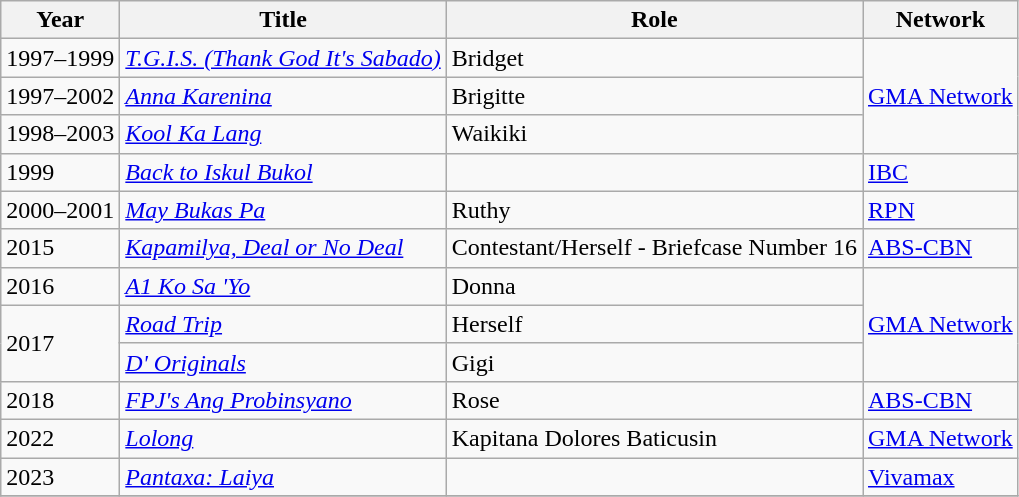<table class="wikitable">
<tr>
<th>Year</th>
<th>Title</th>
<th>Role</th>
<th>Network</th>
</tr>
<tr>
<td>1997–1999</td>
<td><em><a href='#'>T.G.I.S. (Thank God It's Sabado)</a></em></td>
<td>Bridget</td>
<td rowspan="3"><a href='#'>GMA Network</a></td>
</tr>
<tr>
<td>1997–2002</td>
<td><em><a href='#'>Anna Karenina</a></em></td>
<td>Brigitte</td>
</tr>
<tr>
<td>1998–2003</td>
<td><em><a href='#'>Kool Ka Lang</a></em></td>
<td>Waikiki</td>
</tr>
<tr>
<td>1999</td>
<td><em><a href='#'>Back to Iskul Bukol</a></em></td>
<td></td>
<td><a href='#'>IBC</a></td>
</tr>
<tr>
<td>2000–2001</td>
<td><em><a href='#'>May Bukas Pa</a></em></td>
<td>Ruthy</td>
<td><a href='#'>RPN</a></td>
</tr>
<tr>
<td>2015</td>
<td><em><a href='#'>Kapamilya, Deal or No Deal</a></em></td>
<td>Contestant/Herself - Briefcase Number 16</td>
<td><a href='#'>ABS-CBN</a></td>
</tr>
<tr>
<td>2016</td>
<td><em><a href='#'>A1 Ko Sa 'Yo</a></em></td>
<td>Donna</td>
<td rowspan="3"><a href='#'>GMA Network</a></td>
</tr>
<tr>
<td rowspan="2">2017</td>
<td><a href='#'><em>Road Trip</em></a></td>
<td>Herself</td>
</tr>
<tr>
<td><em><a href='#'>D' Originals</a></em></td>
<td>Gigi</td>
</tr>
<tr>
<td>2018</td>
<td><em><a href='#'>FPJ's Ang Probinsyano</a></em></td>
<td>Rose</td>
<td><a href='#'>ABS-CBN</a></td>
</tr>
<tr>
<td>2022</td>
<td><em><a href='#'>Lolong</a></em></td>
<td>Kapitana Dolores Baticusin</td>
<td><a href='#'>GMA Network</a></td>
</tr>
<tr>
<td>2023</td>
<td><em><a href='#'>Pantaxa: Laiya</a></em></td>
<td></td>
<td><a href='#'>Vivamax</a></td>
</tr>
<tr>
</tr>
</table>
